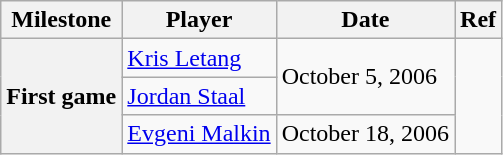<table class="wikitable">
<tr>
<th scope="col">Milestone</th>
<th scope="col">Player</th>
<th scope="col">Date</th>
<th scope="col">Ref</th>
</tr>
<tr>
<th rowspan=3>First game</th>
<td><a href='#'>Kris Letang</a></td>
<td rowspan=2>October 5, 2006</td>
<td rowspan=3></td>
</tr>
<tr>
<td><a href='#'>Jordan Staal</a></td>
</tr>
<tr>
<td><a href='#'>Evgeni Malkin</a></td>
<td>October 18, 2006</td>
</tr>
</table>
